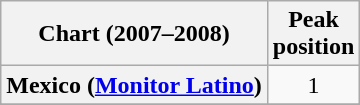<table class="wikitable sortable plainrowheaders" style="text-align:center">
<tr>
<th scope="col">Chart (2007–2008)</th>
<th scope="col">Peak<br>position</th>
</tr>
<tr>
<th scope="row">Mexico (<a href='#'>Monitor Latino</a>)</th>
<td>1</td>
</tr>
<tr>
</tr>
<tr>
</tr>
<tr>
</tr>
<tr>
</tr>
<tr>
</tr>
<tr>
</tr>
</table>
